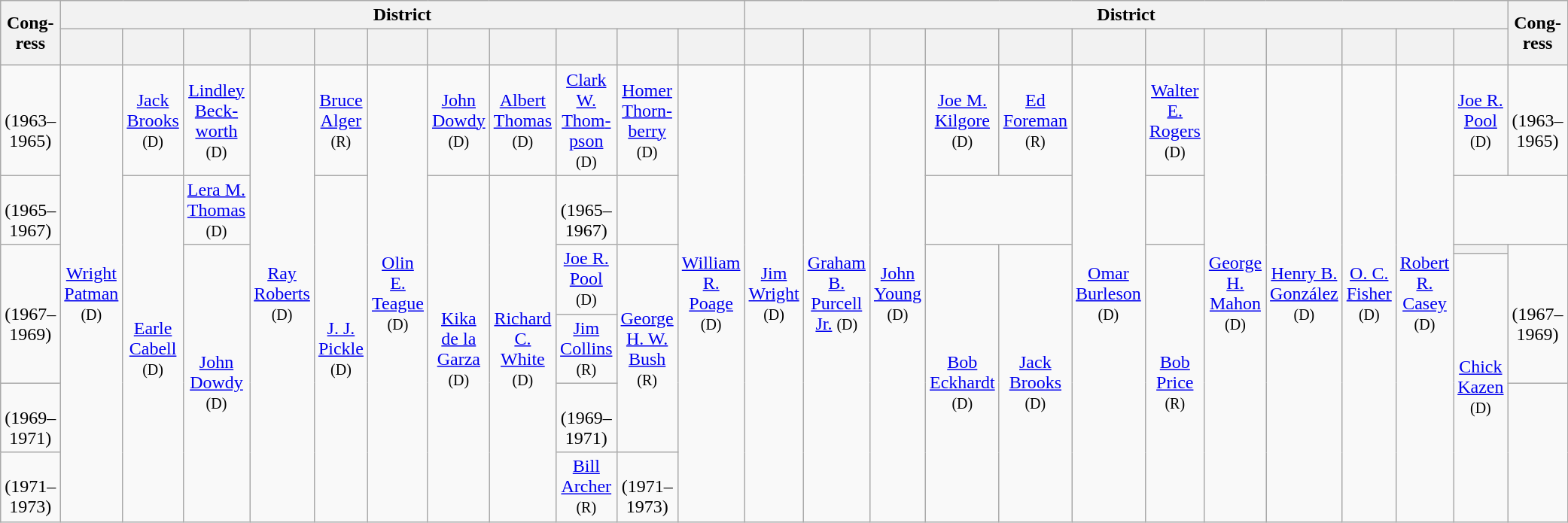<table class=wikitable style="text-align:center">
<tr>
<th rowspan=2>Cong­ress</th>
<th colspan=11>District</th>
<th colspan=12>District</th>
<th rowspan=2>Cong­ress</th>
</tr>
<tr style="height:2em">
<th></th>
<th></th>
<th></th>
<th></th>
<th></th>
<th></th>
<th></th>
<th></th>
<th></th>
<th></th>
<th></th>
<th></th>
<th></th>
<th></th>
<th></th>
<th></th>
<th></th>
<th></th>
<th></th>
<th></th>
<th></th>
<th></th>
<th></th>
</tr>
<tr style="height:2em">
<td><strong></strong><br>(1963–1965)</td>
<td rowspan="7" ><a href='#'>Wright Patman</a> <small>(D)</small></td>
<td><a href='#'>Jack Brooks</a> <small>(D)</small></td>
<td><a href='#'>Lindley Beck­worth</a> <small>(D)</small></td>
<td rowspan="7" ><a href='#'>Ray Roberts</a> <small>(D)</small></td>
<td><a href='#'>Bruce Alger</a> <small>(R)</small></td>
<td rowspan="7" ><a href='#'>Olin E. Teague</a> <small>(D)</small></td>
<td><a href='#'>John Dowdy</a> <small>(D)</small></td>
<td><a href='#'>Albert Thomas</a> <small>(D)</small></td>
<td><a href='#'>Clark W. Thom­pson</a> <small>(D)</small></td>
<td><a href='#'>Homer Thorn­berry</a> <small>(D)</small></td>
<td rowspan="7" ><a href='#'>William R. Poage</a> <small>(D)</small></td>
<td rowspan="7" ><a href='#'>Jim Wright</a> <small>(D)</small></td>
<td rowspan="7" ><a href='#'>Graham B. Purcell Jr.</a> <small>(D)</small></td>
<td rowspan="7" ><a href='#'>John Young</a> <small>(D)</small></td>
<td><a href='#'>Joe M. Kilgore</a> <small>(D)</small></td>
<td><a href='#'>Ed Foreman</a> <small>(R)</small></td>
<td rowspan="7" ><a href='#'>Omar Burleson</a> <small>(D)</small></td>
<td><a href='#'>Walter E. Rogers</a> <small>(D)</small></td>
<td rowspan="7" ><a href='#'>George H. Mahon</a> <small>(D)</small></td>
<td rowspan="7" ><a href='#'>Henry B. González</a> <small>(D)</small></td>
<td rowspan="7" ><a href='#'>O. C. Fisher</a> <small>(D)</small></td>
<td rowspan="7" ><a href='#'>Robert R. Casey</a> <small>(D)</small></td>
<td><a href='#'>Joe R. Pool</a> <small>(D)</small></td>
<td><strong></strong><br>(1963–1965)</td>
</tr>
<tr style="height:2em">
<td><strong></strong><br>(1965–1967)</td>
<td rowspan="6" ><a href='#'>Earle Cabell</a> <small>(D)</small></td>
<td><a href='#'>Lera M. Thomas</a> <small>(D)</small></td>
<td rowspan="6" ><a href='#'>J. J. Pickle</a> <small>(D)</small></td>
<td rowspan="6" ><a href='#'>Kika de la Garza</a> <small>(D)</small></td>
<td rowspan="6" ><a href='#'>Richard C. White</a> <small>(D)</small></td>
<td><strong></strong><br>(1965–1967)</td>
</tr>
<tr>
<td rowspan="3"><strong></strong><br>(1967–1969)</td>
<td rowspan="5" ><a href='#'>John Dowdy</a> <small>(D)</small></td>
<td rowspan="2" ><a href='#'>Joe R. Pool</a> <small>(D)</small></td>
<td rowspan="4" ><a href='#'>George H. W. Bush</a> <small>(R)</small></td>
<td rowspan="5" ><a href='#'>Bob Eckhardt</a> <small>(D)</small></td>
<td rowspan="5" ><a href='#'>Jack Brooks</a> <small>(D)</small></td>
<td rowspan="5" ><a href='#'>Bob Price</a> <small>(R)</small></td>
<th></th>
<td rowspan="3"><strong></strong><br>(1967–1969)</td>
</tr>
<tr style="height:2em">
<td rowspan="4" ><a href='#'>Chick Kazen</a><br><small>(D)</small></td>
</tr>
<tr style="height:2em">
<td><a href='#'>Jim Collins</a> <small>(R)</small></td>
</tr>
<tr style="height:2em">
<td><strong></strong><br>(1969–1971)</td>
<td><strong></strong><br>(1969–1971)</td>
</tr>
<tr style="height:2em">
<td><strong></strong><br>(1971–1973)</td>
<td><a href='#'>Bill Archer</a> <small>(R)</small></td>
<td><strong></strong><br>(1971–1973)</td>
</tr>
</table>
